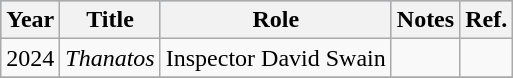<table class="wikitable">
<tr style="background:#B0C4DE;">
<th>Year</th>
<th>Title</th>
<th>Role</th>
<th>Notes</th>
<th>Ref.</th>
</tr>
<tr>
<td>2024</td>
<td><em>Thanatos</em></td>
<td>Inspector David Swain</td>
<td></td>
<td></td>
</tr>
<tr>
</tr>
</table>
